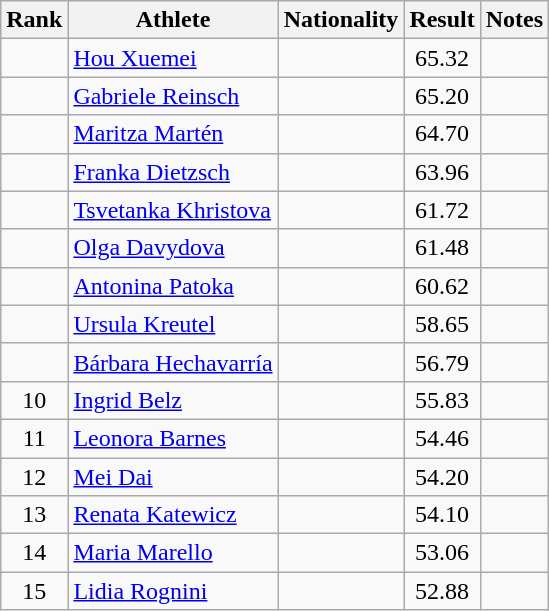<table class="wikitable sortable" style="text-align:center">
<tr>
<th>Rank</th>
<th>Athlete</th>
<th>Nationality</th>
<th>Result</th>
<th>Notes</th>
</tr>
<tr>
<td></td>
<td align=left><a href='#'>Hou Xuemei</a></td>
<td align=left></td>
<td>65.32</td>
<td></td>
</tr>
<tr>
<td></td>
<td align=left><a href='#'>Gabriele Reinsch</a></td>
<td align=left></td>
<td>65.20</td>
<td></td>
</tr>
<tr>
<td></td>
<td align=left><a href='#'>Maritza Martén</a></td>
<td align=left></td>
<td>64.70</td>
<td></td>
</tr>
<tr>
<td></td>
<td align=left><a href='#'>Franka Dietzsch</a></td>
<td align=left></td>
<td>63.96</td>
<td></td>
</tr>
<tr>
<td></td>
<td align=left><a href='#'>Tsvetanka Khristova</a></td>
<td align=left></td>
<td>61.72</td>
<td></td>
</tr>
<tr>
<td></td>
<td align=left><a href='#'>Olga Davydova</a></td>
<td align=left></td>
<td>61.48</td>
<td></td>
</tr>
<tr>
<td></td>
<td align=left><a href='#'>Antonina Patoka</a></td>
<td align=left></td>
<td>60.62</td>
<td></td>
</tr>
<tr>
<td></td>
<td align=left><a href='#'>Ursula Kreutel</a></td>
<td align=left></td>
<td>58.65</td>
<td></td>
</tr>
<tr>
<td></td>
<td align=left><a href='#'>Bárbara Hechavarría</a></td>
<td align=left></td>
<td>56.79</td>
<td></td>
</tr>
<tr>
<td>10</td>
<td align=left><a href='#'>Ingrid Belz</a></td>
<td align=left></td>
<td>55.83</td>
<td></td>
</tr>
<tr>
<td>11</td>
<td align=left><a href='#'>Leonora Barnes</a></td>
<td align=left></td>
<td>54.46</td>
<td></td>
</tr>
<tr>
<td>12</td>
<td align=left><a href='#'>Mei Dai</a></td>
<td align=left></td>
<td>54.20</td>
<td></td>
</tr>
<tr>
<td>13</td>
<td align=left><a href='#'>Renata Katewicz</a></td>
<td align=left></td>
<td>54.10</td>
<td></td>
</tr>
<tr>
<td>14</td>
<td align=left><a href='#'>Maria Marello</a></td>
<td align=left></td>
<td>53.06</td>
<td></td>
</tr>
<tr>
<td>15</td>
<td align=left><a href='#'>Lidia Rognini</a></td>
<td align=left></td>
<td>52.88</td>
<td></td>
</tr>
</table>
